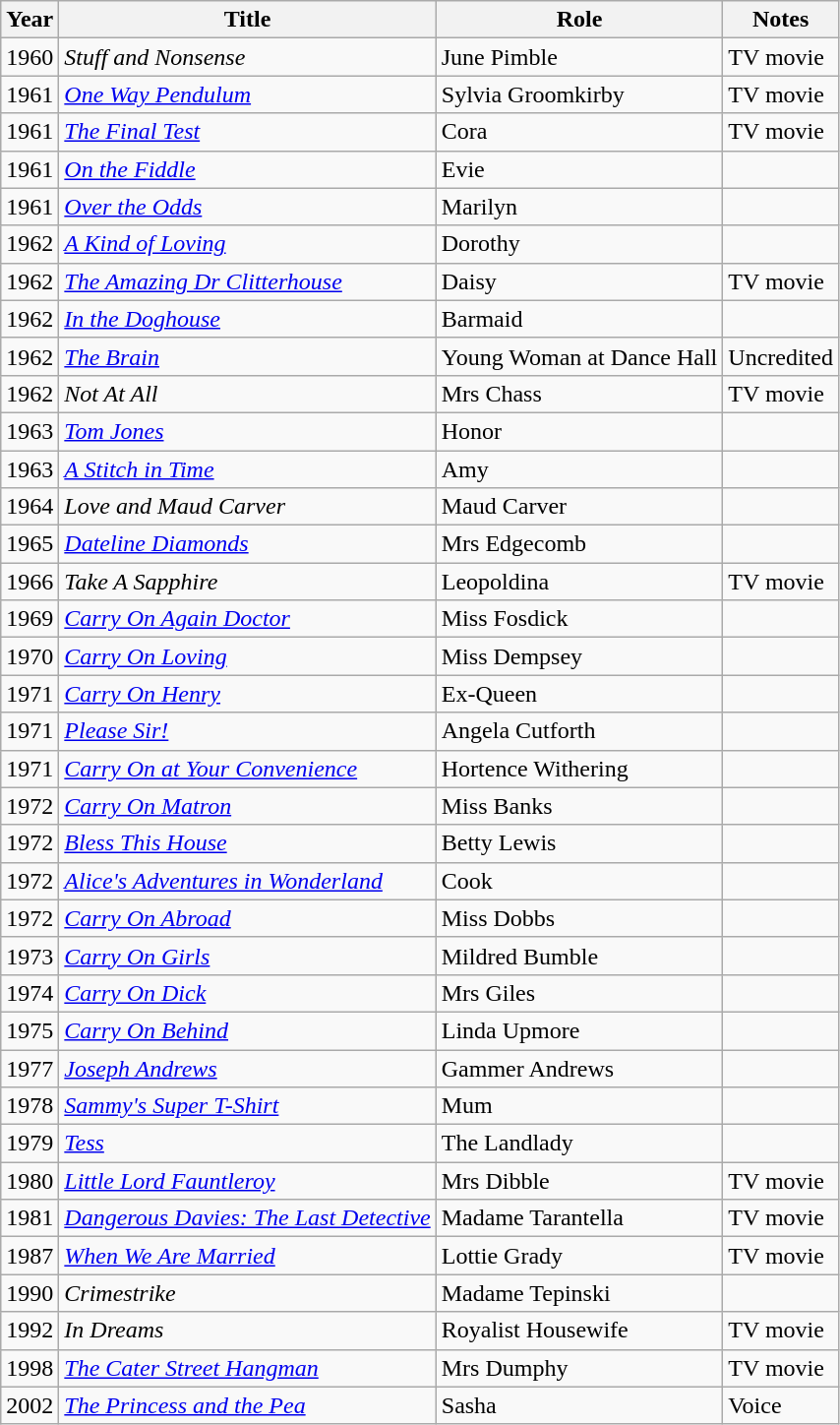<table class="wikitable">
<tr>
<th>Year</th>
<th>Title</th>
<th>Role</th>
<th>Notes</th>
</tr>
<tr>
<td>1960</td>
<td><em>Stuff and Nonsense</em></td>
<td>June Pimble</td>
<td>TV movie</td>
</tr>
<tr>
<td>1961</td>
<td><em><a href='#'>One Way Pendulum</a></em></td>
<td>Sylvia Groomkirby</td>
<td>TV movie</td>
</tr>
<tr>
<td>1961</td>
<td><em><a href='#'>The Final Test</a></em></td>
<td>Cora</td>
<td>TV movie</td>
</tr>
<tr>
<td>1961</td>
<td><em><a href='#'>On the Fiddle</a></em></td>
<td>Evie</td>
<td></td>
</tr>
<tr>
<td>1961</td>
<td><em><a href='#'>Over the Odds</a></em></td>
<td>Marilyn</td>
<td></td>
</tr>
<tr>
<td>1962</td>
<td><em><a href='#'>A Kind of Loving</a></em></td>
<td>Dorothy</td>
<td></td>
</tr>
<tr>
<td>1962</td>
<td><em><a href='#'>The Amazing Dr Clitterhouse</a></em></td>
<td>Daisy</td>
<td>TV movie</td>
</tr>
<tr>
<td>1962</td>
<td><em><a href='#'>In the Doghouse</a></em></td>
<td>Barmaid</td>
<td></td>
</tr>
<tr>
<td>1962</td>
<td><em><a href='#'>The Brain</a></em></td>
<td>Young Woman at Dance Hall</td>
<td>Uncredited</td>
</tr>
<tr>
<td>1962</td>
<td><em>Not At All</em></td>
<td>Mrs Chass</td>
<td>TV movie</td>
</tr>
<tr>
<td>1963</td>
<td><em><a href='#'>Tom Jones</a></em></td>
<td>Honor</td>
<td></td>
</tr>
<tr>
<td>1963</td>
<td><em><a href='#'>A Stitch in Time</a></em></td>
<td>Amy</td>
<td></td>
</tr>
<tr>
<td>1964</td>
<td><em>Love and Maud Carver</em></td>
<td>Maud Carver</td>
<td></td>
</tr>
<tr>
<td>1965</td>
<td><em><a href='#'>Dateline Diamonds</a></em></td>
<td>Mrs Edgecomb</td>
<td></td>
</tr>
<tr>
<td>1966</td>
<td><em>Take A Sapphire</em></td>
<td>Leopoldina</td>
<td>TV movie</td>
</tr>
<tr>
<td>1969</td>
<td><em><a href='#'>Carry On Again Doctor</a></em></td>
<td>Miss Fosdick</td>
<td></td>
</tr>
<tr>
<td>1970</td>
<td><em><a href='#'>Carry On Loving</a></em></td>
<td>Miss Dempsey</td>
<td></td>
</tr>
<tr>
<td>1971</td>
<td><em><a href='#'>Carry On Henry</a></em></td>
<td>Ex-Queen</td>
<td></td>
</tr>
<tr>
<td>1971</td>
<td><em><a href='#'>Please Sir!</a></em></td>
<td>Angela Cutforth</td>
<td></td>
</tr>
<tr>
<td>1971</td>
<td><em><a href='#'>Carry On at Your Convenience</a></em></td>
<td>Hortence Withering</td>
<td></td>
</tr>
<tr>
<td>1972</td>
<td><em><a href='#'>Carry On Matron</a></em></td>
<td>Miss Banks</td>
<td></td>
</tr>
<tr>
<td>1972</td>
<td><em><a href='#'>Bless This House</a></em></td>
<td>Betty Lewis</td>
<td></td>
</tr>
<tr>
<td>1972</td>
<td><em><a href='#'>Alice's Adventures in Wonderland</a></em></td>
<td>Cook</td>
<td></td>
</tr>
<tr>
<td>1972</td>
<td><em><a href='#'>Carry On Abroad</a></em></td>
<td>Miss Dobbs</td>
<td></td>
</tr>
<tr>
<td>1973</td>
<td><em><a href='#'>Carry On Girls</a></em></td>
<td>Mildred Bumble</td>
<td></td>
</tr>
<tr>
<td>1974</td>
<td><em><a href='#'>Carry On Dick</a></em></td>
<td>Mrs Giles</td>
<td></td>
</tr>
<tr>
<td>1975</td>
<td><em><a href='#'>Carry On Behind</a></em></td>
<td>Linda Upmore</td>
<td></td>
</tr>
<tr>
<td>1977</td>
<td><em><a href='#'>Joseph Andrews</a></em></td>
<td>Gammer Andrews</td>
<td></td>
</tr>
<tr>
<td>1978</td>
<td><em><a href='#'>Sammy's Super T-Shirt</a></em></td>
<td>Mum</td>
<td></td>
</tr>
<tr>
<td>1979</td>
<td><em><a href='#'>Tess</a></em></td>
<td>The Landlady</td>
<td></td>
</tr>
<tr>
<td>1980</td>
<td><em><a href='#'>Little Lord Fauntleroy</a></em></td>
<td>Mrs Dibble</td>
<td>TV movie</td>
</tr>
<tr>
<td>1981</td>
<td><em><a href='#'>Dangerous Davies: The Last Detective</a></em></td>
<td>Madame Tarantella</td>
<td>TV movie</td>
</tr>
<tr>
<td>1987</td>
<td><em><a href='#'>When We Are Married</a></em></td>
<td>Lottie Grady</td>
<td>TV movie</td>
</tr>
<tr>
<td>1990</td>
<td><em>Crimestrike</em></td>
<td>Madame Tepinski</td>
<td></td>
</tr>
<tr>
<td>1992</td>
<td><em>In Dreams</em></td>
<td>Royalist Housewife</td>
<td>TV movie</td>
</tr>
<tr>
<td>1998</td>
<td><em><a href='#'>The Cater Street Hangman</a></em></td>
<td>Mrs Dumphy</td>
<td>TV movie</td>
</tr>
<tr>
<td>2002</td>
<td><em><a href='#'>The Princess and the Pea</a></em></td>
<td>Sasha</td>
<td>Voice</td>
</tr>
</table>
